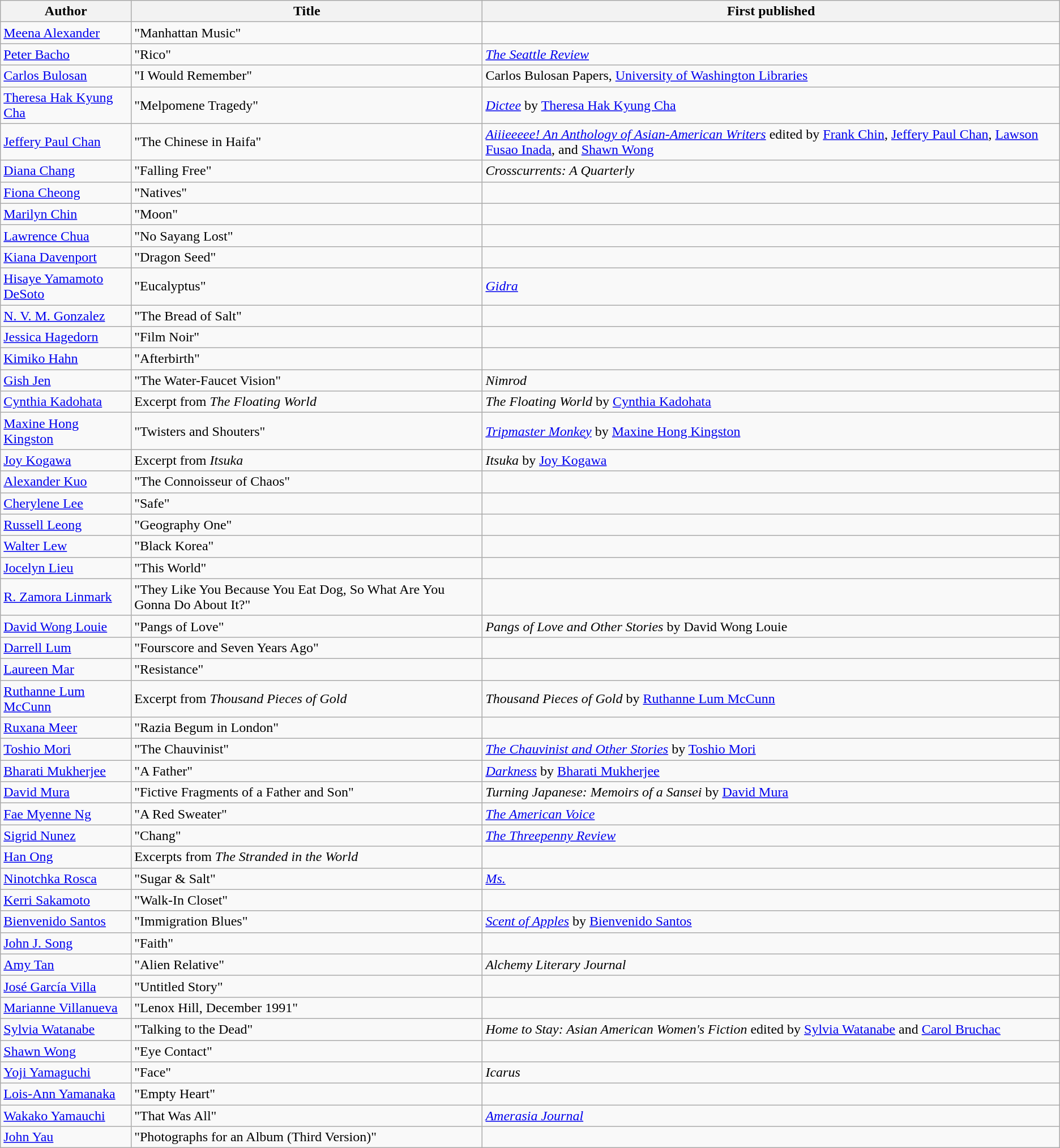<table class="wikitable">
<tr>
<th>Author</th>
<th>Title</th>
<th>First published</th>
</tr>
<tr>
<td><a href='#'>Meena Alexander</a></td>
<td>"Manhattan Music"</td>
<td></td>
</tr>
<tr>
<td><a href='#'>Peter Bacho</a></td>
<td>"Rico"</td>
<td><em><a href='#'>The Seattle Review</a></em></td>
</tr>
<tr>
<td><a href='#'>Carlos Bulosan</a></td>
<td>"I Would Remember"</td>
<td>Carlos Bulosan Papers, <a href='#'>University of Washington Libraries</a></td>
</tr>
<tr>
<td><a href='#'>Theresa Hak Kyung Cha</a></td>
<td>"Melpomene Tragedy"</td>
<td><em><a href='#'>Dictee</a></em> by <a href='#'>Theresa Hak Kyung Cha</a></td>
</tr>
<tr>
<td><a href='#'>Jeffery Paul Chan</a></td>
<td>"The Chinese in Haifa"</td>
<td><em><a href='#'>Aiiieeeee! An Anthology of Asian-American Writers</a></em> edited by <a href='#'>Frank Chin</a>, <a href='#'>Jeffery Paul Chan</a>, <a href='#'>Lawson Fusao Inada</a>, and <a href='#'>Shawn Wong</a></td>
</tr>
<tr>
<td><a href='#'>Diana Chang</a></td>
<td>"Falling Free"</td>
<td><em>Crosscurrents: A Quarterly</em></td>
</tr>
<tr>
<td><a href='#'>Fiona Cheong</a></td>
<td>"Natives"</td>
<td></td>
</tr>
<tr>
<td><a href='#'>Marilyn Chin</a></td>
<td>"Moon"</td>
<td></td>
</tr>
<tr>
<td><a href='#'>Lawrence Chua</a></td>
<td>"No Sayang Lost"</td>
<td></td>
</tr>
<tr>
<td><a href='#'>Kiana Davenport</a></td>
<td>"Dragon Seed"</td>
<td></td>
</tr>
<tr>
<td><a href='#'>Hisaye Yamamoto DeSoto</a></td>
<td>"Eucalyptus"</td>
<td><a href='#'><em>Gidra</em></a></td>
</tr>
<tr>
<td><a href='#'>N. V. M. Gonzalez</a></td>
<td>"The Bread of Salt"</td>
<td></td>
</tr>
<tr>
<td><a href='#'>Jessica Hagedorn</a></td>
<td>"Film Noir"</td>
<td></td>
</tr>
<tr>
<td><a href='#'>Kimiko Hahn</a></td>
<td>"Afterbirth"</td>
<td></td>
</tr>
<tr>
<td><a href='#'>Gish Jen</a></td>
<td>"The Water-Faucet Vision"</td>
<td><em>Nimrod</em></td>
</tr>
<tr>
<td><a href='#'>Cynthia Kadohata</a></td>
<td>Excerpt from <em>The Floating World</em></td>
<td><em>The Floating World</em> by <a href='#'>Cynthia Kadohata</a></td>
</tr>
<tr>
<td><a href='#'>Maxine Hong Kingston</a></td>
<td>"Twisters and Shouters"</td>
<td><em><a href='#'>Tripmaster Monkey</a></em> by <a href='#'>Maxine Hong Kingston</a></td>
</tr>
<tr>
<td><a href='#'>Joy Kogawa</a></td>
<td>Excerpt from <em>Itsuka</em></td>
<td><em>Itsuka</em> by <a href='#'>Joy Kogawa</a></td>
</tr>
<tr>
<td><a href='#'>Alexander Kuo</a></td>
<td>"The Connoisseur of Chaos"</td>
<td></td>
</tr>
<tr>
<td><a href='#'>Cherylene Lee</a></td>
<td>"Safe"</td>
<td></td>
</tr>
<tr>
<td><a href='#'>Russell Leong</a></td>
<td>"Geography One"</td>
<td></td>
</tr>
<tr>
<td><a href='#'>Walter Lew</a></td>
<td>"Black Korea"</td>
<td></td>
</tr>
<tr>
<td><a href='#'>Jocelyn Lieu</a></td>
<td>"This World"</td>
<td></td>
</tr>
<tr>
<td><a href='#'>R. Zamora Linmark</a></td>
<td>"They Like You Because You Eat Dog, So What Are You Gonna Do About It?"</td>
<td></td>
</tr>
<tr>
<td><a href='#'>David Wong Louie</a></td>
<td>"Pangs of Love"</td>
<td><em>Pangs of Love and Other Stories</em> by David Wong Louie</td>
</tr>
<tr>
<td><a href='#'>Darrell Lum</a></td>
<td>"Fourscore and Seven Years Ago"</td>
<td></td>
</tr>
<tr>
<td><a href='#'>Laureen Mar</a></td>
<td>"Resistance"</td>
<td></td>
</tr>
<tr>
<td><a href='#'>Ruthanne Lum McCunn</a></td>
<td>Excerpt from <em>Thousand Pieces of Gold</em></td>
<td><em>Thousand Pieces of Gold</em> by <a href='#'>Ruthanne Lum McCunn</a></td>
</tr>
<tr>
<td><a href='#'>Ruxana Meer</a></td>
<td>"Razia Begum in London"</td>
<td></td>
</tr>
<tr>
<td><a href='#'>Toshio Mori</a></td>
<td>"The Chauvinist"</td>
<td><em><a href='#'>The Chauvinist and Other Stories</a></em> by <a href='#'>Toshio Mori</a></td>
</tr>
<tr>
<td><a href='#'>Bharati Mukherjee</a></td>
<td>"A Father"</td>
<td><a href='#'><em>Darkness</em></a> by <a href='#'>Bharati Mukherjee</a></td>
</tr>
<tr>
<td><a href='#'>David Mura</a></td>
<td>"Fictive Fragments of a Father and Son"</td>
<td><em>Turning Japanese: Memoirs of a Sansei</em> by <a href='#'>David Mura</a></td>
</tr>
<tr>
<td><a href='#'>Fae Myenne Ng</a></td>
<td>"A Red Sweater"</td>
<td><em><a href='#'>The American Voice</a></em></td>
</tr>
<tr>
<td><a href='#'>Sigrid Nunez</a></td>
<td>"Chang"</td>
<td><em><a href='#'>The Threepenny Review</a></em></td>
</tr>
<tr>
<td><a href='#'>Han Ong</a></td>
<td>Excerpts from <em>The Stranded in the World</em></td>
<td></td>
</tr>
<tr>
<td><a href='#'>Ninotchka Rosca</a></td>
<td>"Sugar & Salt"</td>
<td><a href='#'><em>Ms.</em></a></td>
</tr>
<tr>
<td><a href='#'>Kerri Sakamoto</a></td>
<td>"Walk-In Closet"</td>
<td></td>
</tr>
<tr>
<td><a href='#'>Bienvenido Santos</a></td>
<td>"Immigration Blues"</td>
<td><em><a href='#'>Scent of Apples</a></em> by <a href='#'>Bienvenido Santos</a></td>
</tr>
<tr>
<td><a href='#'>John J. Song</a></td>
<td>"Faith"</td>
<td></td>
</tr>
<tr>
<td><a href='#'>Amy Tan</a></td>
<td>"Alien Relative"</td>
<td><em>Alchemy Literary Journal</em></td>
</tr>
<tr>
<td><a href='#'>José García Villa</a></td>
<td>"Untitled Story"</td>
<td></td>
</tr>
<tr>
<td><a href='#'>Marianne Villanueva</a></td>
<td>"Lenox Hill, December 1991"</td>
<td></td>
</tr>
<tr>
<td><a href='#'>Sylvia Watanabe</a></td>
<td>"Talking to the Dead"</td>
<td><em>Home to Stay: Asian American Women's Fiction</em> edited by <a href='#'>Sylvia Watanabe</a> and <a href='#'>Carol Bruchac</a></td>
</tr>
<tr>
<td><a href='#'>Shawn Wong</a></td>
<td>"Eye Contact"</td>
<td></td>
</tr>
<tr>
<td><a href='#'>Yoji Yamaguchi</a></td>
<td>"Face"</td>
<td><em>Icarus</em></td>
</tr>
<tr>
<td><a href='#'>Lois-Ann Yamanaka</a></td>
<td>"Empty Heart"</td>
<td></td>
</tr>
<tr>
<td><a href='#'>Wakako Yamauchi</a></td>
<td>"That Was All"</td>
<td><em><a href='#'>Amerasia Journal</a></em></td>
</tr>
<tr>
<td><a href='#'>John Yau</a></td>
<td>"Photographs for an Album (Third Version)"</td>
<td></td>
</tr>
</table>
